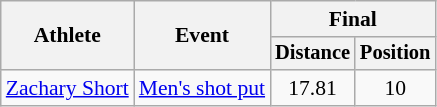<table class=wikitable style="font-size:90%">
<tr>
<th rowspan="2">Athlete</th>
<th rowspan="2">Event</th>
<th colspan="2">Final</th>
</tr>
<tr style="font-size:95%">
<th>Distance</th>
<th>Position</th>
</tr>
<tr align=center>
<td align=left><a href='#'>Zachary Short</a></td>
<td align=left><a href='#'>Men's shot put</a></td>
<td>17.81</td>
<td>10</td>
</tr>
</table>
